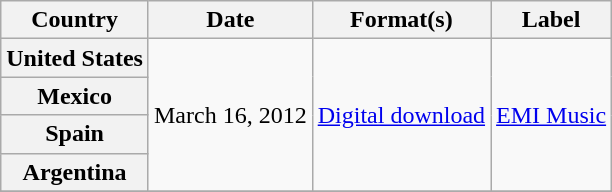<table class="wikitable plainrowheaders">
<tr>
<th scope="col">Country</th>
<th scope="col">Date</th>
<th scope="col">Format(s)</th>
<th scope="col">Label</th>
</tr>
<tr>
<th scope="row">United States</th>
<td rowspan="4">March 16, 2012</td>
<td rowspan="4"><a href='#'>Digital download</a></td>
<td rowspan="4"><a href='#'>EMI Music</a></td>
</tr>
<tr>
<th scope="row">Mexico</th>
</tr>
<tr>
<th scope="row">Spain</th>
</tr>
<tr>
<th scope="row">Argentina</th>
</tr>
<tr>
</tr>
</table>
